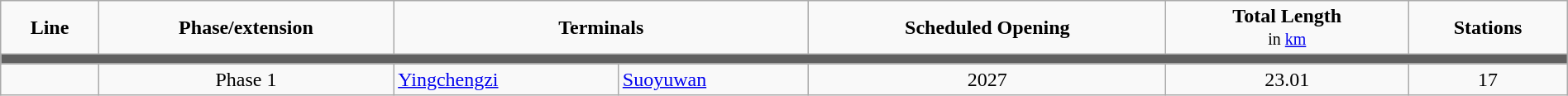<table class="wikitable" style="width:100%;">
<tr>
<td align=center><strong>Line</strong><br></td>
<td align=center><strong>Phase/extension</strong></td>
<td colspan="2" style="text-align:center;"><strong>Terminals</strong></td>
<td align=center><strong>Scheduled Opening</strong></td>
<td align=center><strong>Total Length</strong><br><small>in <a href='#'>km</a></small></td>
<td align=center><strong>Stations</strong></td>
</tr>
<tr style = "background:#606060; height: 2pt">
<td colspan = "8"></td>
</tr>
<tr>
<td style="text-align: center;"></td>
<td style="text-align: center;">Phase 1</td>
<td><a href='#'>Yingchengzi</a></td>
<td><a href='#'>Suoyuwan</a></td>
<td style="text-align: center;">2027</td>
<td style="text-align: center;">23.01</td>
<td style="text-align: center;">17</td>
</tr>
</table>
